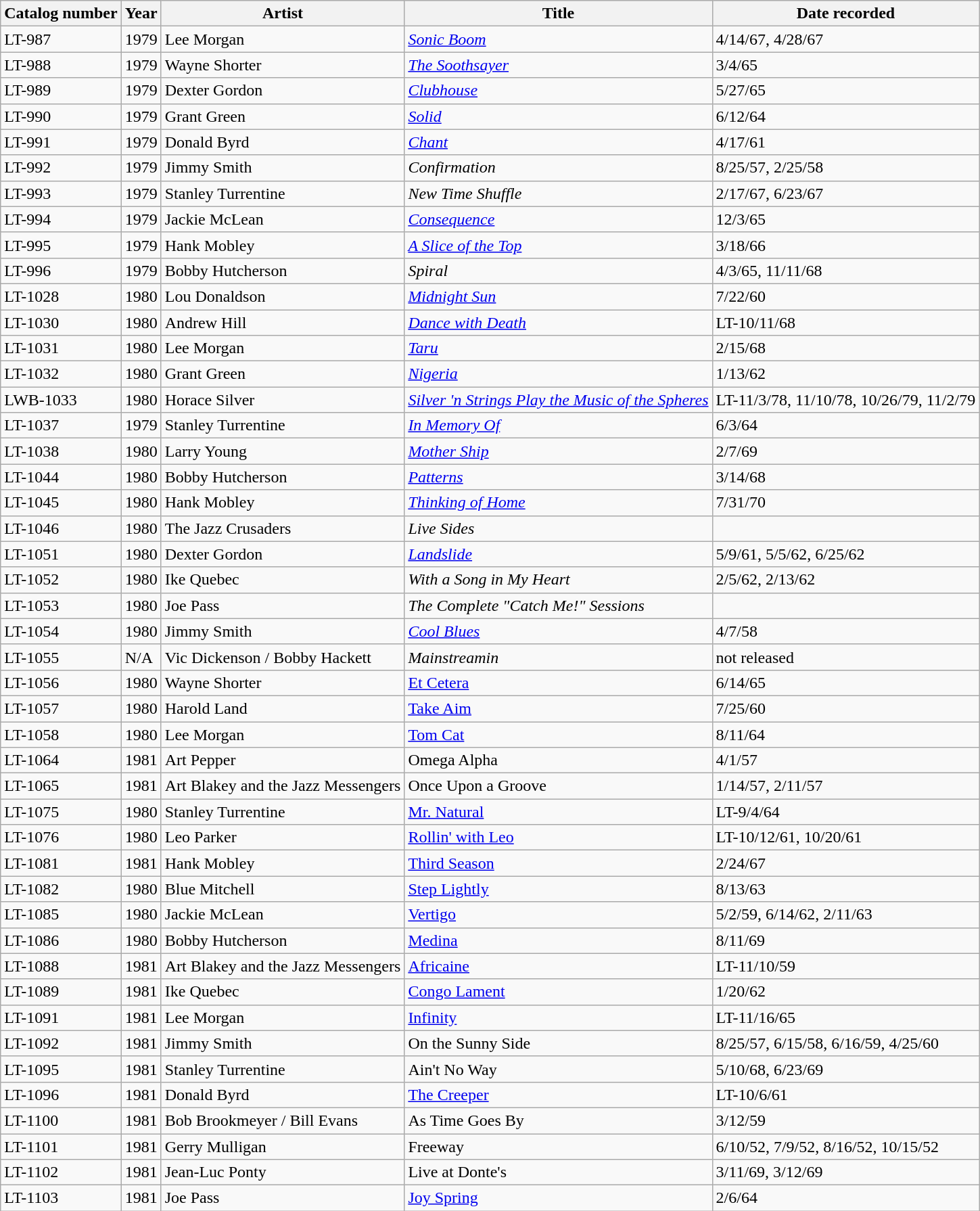<table class="wikitable sortable" align="center" bgcolor="CCCCCC" |>
<tr>
<th>Catalog number</th>
<th>Year</th>
<th>Artist</th>
<th>Title</th>
<th>Date recorded</th>
</tr>
<tr>
<td>LT-987</td>
<td>1979</td>
<td>Lee Morgan</td>
<td><em><a href='#'>Sonic Boom</a></em></td>
<td>4/14/67, 4/28/67</td>
</tr>
<tr>
<td>LT-988</td>
<td>1979</td>
<td>Wayne Shorter</td>
<td><em><a href='#'>The Soothsayer</a></em></td>
<td>3/4/65</td>
</tr>
<tr>
<td>LT-989</td>
<td>1979</td>
<td>Dexter Gordon</td>
<td><em><a href='#'>Clubhouse</a></em></td>
<td>5/27/65</td>
</tr>
<tr>
<td>LT-990</td>
<td>1979</td>
<td>Grant Green</td>
<td><em><a href='#'>Solid</a></em></td>
<td>6/12/64</td>
</tr>
<tr>
<td>LT-991</td>
<td>1979</td>
<td>Donald Byrd</td>
<td><em><a href='#'>Chant</a></em></td>
<td>4/17/61</td>
</tr>
<tr>
<td>LT-992</td>
<td>1979</td>
<td>Jimmy Smith</td>
<td><em>Confirmation</em></td>
<td>8/25/57, 2/25/58</td>
</tr>
<tr>
<td>LT-993</td>
<td>1979</td>
<td>Stanley Turrentine</td>
<td><em>New Time Shuffle</em></td>
<td>2/17/67, 6/23/67</td>
</tr>
<tr>
<td>LT-994</td>
<td>1979</td>
<td>Jackie McLean</td>
<td><em><a href='#'>Consequence</a></em></td>
<td>12/3/65</td>
</tr>
<tr>
<td>LT-995</td>
<td>1979</td>
<td>Hank Mobley</td>
<td><em><a href='#'>A Slice of the Top</a></em></td>
<td>3/18/66</td>
</tr>
<tr>
<td>LT-996</td>
<td>1979</td>
<td>Bobby Hutcherson</td>
<td><em>Spiral</em></td>
<td>4/3/65, 11/11/68</td>
</tr>
<tr>
<td>LT-1028</td>
<td>1980</td>
<td>Lou Donaldson</td>
<td><em><a href='#'>Midnight Sun</a></em></td>
<td>7/22/60</td>
</tr>
<tr>
<td>LT-1030</td>
<td>1980</td>
<td>Andrew Hill</td>
<td><em><a href='#'>Dance with Death</a></em></td>
<td>LT-10/11/68</td>
</tr>
<tr>
<td>LT-1031</td>
<td>1980</td>
<td>Lee Morgan</td>
<td><em><a href='#'>Taru</a></em></td>
<td>2/15/68</td>
</tr>
<tr>
<td>LT-1032</td>
<td>1980</td>
<td>Grant Green</td>
<td><em><a href='#'>Nigeria</a></em></td>
<td>1/13/62</td>
</tr>
<tr>
<td>LWB-1033</td>
<td>1980</td>
<td>Horace Silver</td>
<td><em><a href='#'>Silver 'n Strings Play the Music of the Spheres</a></em></td>
<td>LT-11/3/78, 11/10/78, 10/26/79, 11/2/79</td>
</tr>
<tr>
<td>LT-1037</td>
<td>1979</td>
<td>Stanley Turrentine</td>
<td><em><a href='#'>In Memory Of</a></em></td>
<td>6/3/64</td>
</tr>
<tr>
<td>LT-1038</td>
<td>1980</td>
<td>Larry Young</td>
<td><em><a href='#'>Mother Ship</a></em></td>
<td>2/7/69</td>
</tr>
<tr>
<td>LT-1044</td>
<td>1980</td>
<td>Bobby Hutcherson</td>
<td><em><a href='#'>Patterns</a></em></td>
<td>3/14/68</td>
</tr>
<tr>
<td>LT-1045</td>
<td>1980</td>
<td>Hank Mobley</td>
<td><em><a href='#'>Thinking of Home</a></em></td>
<td>7/31/70</td>
</tr>
<tr>
<td>LT-1046</td>
<td>1980</td>
<td>The Jazz Crusaders</td>
<td><em>Live Sides</em></td>
</tr>
<tr>
<td>LT-1051</td>
<td>1980</td>
<td>Dexter Gordon</td>
<td><em><a href='#'>Landslide</a></em></td>
<td>5/9/61, 5/5/62, 6/25/62</td>
</tr>
<tr>
<td>LT-1052</td>
<td>1980</td>
<td>Ike Quebec</td>
<td><em>With a Song in My Heart</em></td>
<td>2/5/62, 2/13/62</td>
</tr>
<tr>
<td>LT-1053</td>
<td>1980</td>
<td>Joe Pass</td>
<td><em>The Complete "Catch Me!" Sessions</em></td>
</tr>
<tr>
<td>LT-1054</td>
<td>1980</td>
<td>Jimmy Smith</td>
<td><em><a href='#'>Cool Blues</a></em></td>
<td>4/7/58</td>
</tr>
<tr>
<td>LT-1055</td>
<td>N/A</td>
<td>Vic Dickenson / Bobby Hackett</td>
<td><em>Mainstreamin<strong></td>
<td>not released</td>
</tr>
<tr>
<td>LT-1056</td>
<td>1980</td>
<td>Wayne Shorter</td>
<td></em><a href='#'>Et Cetera</a><em></td>
<td>6/14/65</td>
</tr>
<tr>
<td>LT-1057</td>
<td>1980</td>
<td>Harold Land</td>
<td></em><a href='#'>Take Aim</a><em></td>
<td>7/25/60</td>
</tr>
<tr>
<td>LT-1058</td>
<td>1980</td>
<td>Lee Morgan</td>
<td></em><a href='#'>Tom Cat</a><em></td>
<td>8/11/64</td>
</tr>
<tr>
<td>LT-1064</td>
<td>1981</td>
<td>Art Pepper</td>
<td></em>Omega Alpha<em></td>
<td>4/1/57</td>
</tr>
<tr>
<td>LT-1065</td>
<td>1981</td>
<td>Art Blakey and the Jazz Messengers</td>
<td></em>Once Upon a Groove<em></td>
<td>1/14/57, 2/11/57</td>
</tr>
<tr>
<td>LT-1075</td>
<td>1980</td>
<td>Stanley Turrentine</td>
<td></em><a href='#'>Mr. Natural</a><em></td>
<td>LT-9/4/64</td>
</tr>
<tr>
<td>LT-1076</td>
<td>1980</td>
<td>Leo Parker</td>
<td></em><a href='#'>Rollin' with Leo</a><em></td>
<td>LT-10/12/61, 10/20/61</td>
</tr>
<tr>
<td>LT-1081</td>
<td>1981</td>
<td>Hank Mobley</td>
<td></em><a href='#'>Third Season</a><em></td>
<td>2/24/67</td>
</tr>
<tr>
<td>LT-1082</td>
<td>1980</td>
<td>Blue Mitchell</td>
<td></em><a href='#'>Step Lightly</a><em></td>
<td>8/13/63</td>
</tr>
<tr>
<td>LT-1085</td>
<td>1980</td>
<td>Jackie McLean</td>
<td></em><a href='#'>Vertigo</a><em></td>
<td>5/2/59, 6/14/62, 2/11/63</td>
</tr>
<tr>
<td>LT-1086</td>
<td>1980</td>
<td>Bobby Hutcherson</td>
<td></em><a href='#'>Medina</a><em></td>
<td>8/11/69</td>
</tr>
<tr>
<td>LT-1088</td>
<td>1981</td>
<td>Art Blakey and the Jazz Messengers</td>
<td></em><a href='#'>Africaine</a><em></td>
<td>LT-11/10/59</td>
</tr>
<tr>
<td>LT-1089</td>
<td>1981</td>
<td>Ike Quebec</td>
<td></em><a href='#'>Congo Lament</a><em></td>
<td>1/20/62</td>
</tr>
<tr>
<td>LT-1091</td>
<td>1981</td>
<td>Lee Morgan</td>
<td></em><a href='#'>Infinity</a><em></td>
<td>LT-11/16/65</td>
</tr>
<tr>
<td>LT-1092</td>
<td>1981</td>
<td>Jimmy Smith</td>
<td></em>On the Sunny Side<em></td>
<td>8/25/57, 6/15/58, 6/16/59, 4/25/60</td>
</tr>
<tr>
<td>LT-1095</td>
<td>1981</td>
<td>Stanley Turrentine</td>
<td></em>Ain't No Way<em></td>
<td>5/10/68, 6/23/69</td>
</tr>
<tr>
<td>LT-1096</td>
<td>1981</td>
<td>Donald Byrd</td>
<td></em><a href='#'>The Creeper</a><em></td>
<td>LT-10/6/61</td>
</tr>
<tr>
<td>LT-1100</td>
<td>1981</td>
<td>Bob Brookmeyer / Bill Evans</td>
<td></em>As Time Goes By<em></td>
<td>3/12/59</td>
</tr>
<tr>
<td>LT-1101</td>
<td>1981</td>
<td>Gerry Mulligan</td>
<td></em>Freeway<em></td>
<td>6/10/52, 7/9/52, 8/16/52, 10/15/52</td>
</tr>
<tr>
<td>LT-1102</td>
<td>1981</td>
<td>Jean-Luc Ponty</td>
<td></em>Live at Donte's<em></td>
<td>3/11/69, 3/12/69</td>
</tr>
<tr>
<td>LT-1103</td>
<td>1981</td>
<td>Joe Pass</td>
<td></em><a href='#'>Joy Spring</a><em></td>
<td>2/6/64</td>
</tr>
</table>
